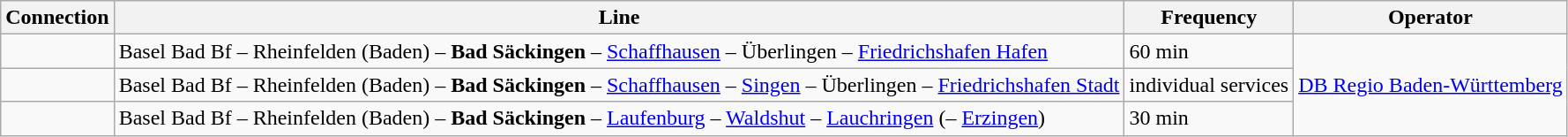<table class="wikitable">
<tr>
<th>Connection</th>
<th>Line</th>
<th>Frequency</th>
<th>Operator</th>
</tr>
<tr>
<td align="center"></td>
<td>Basel Bad Bf – Rheinfelden (Baden) – <strong>Bad Säckingen</strong> – <a href='#'>Schaffhausen</a> – Überlingen – <a href='#'>Friedrichshafen Hafen</a></td>
<td>60 min</td>
<td rowspan="3"><a href='#'>DB Regio Baden-Württemberg</a></td>
</tr>
<tr>
<td align="center"></td>
<td>Basel Bad Bf – Rheinfelden (Baden) – <strong>Bad Säckingen</strong> – <a href='#'>Schaffhausen</a> – <a href='#'>Singen</a> – Überlingen – <a href='#'>Friedrichshafen Stadt</a></td>
<td>individual services</td>
</tr>
<tr>
<td align="center"></td>
<td>Basel Bad Bf – Rheinfelden (Baden) – <strong>Bad Säckingen</strong> – <a href='#'>Laufenburg</a> – <a href='#'>Waldshut</a> – <a href='#'>Lauchringen</a> (– <a href='#'>Erzingen</a>)</td>
<td>30 min</td>
</tr>
</table>
